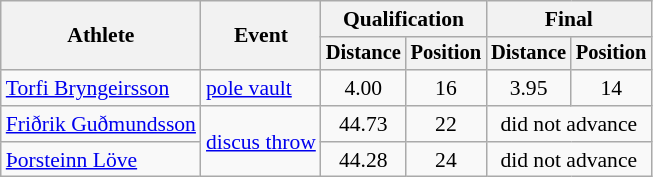<table class="wikitable" style="font-size:90%">
<tr>
<th rowspan="2">Athlete</th>
<th rowspan="2">Event</th>
<th colspan="2">Qualification</th>
<th colspan="2">Final</th>
</tr>
<tr style="font-size:95%">
<th>Distance</th>
<th>Position</th>
<th>Distance</th>
<th>Position</th>
</tr>
<tr align=center>
<td align=left><a href='#'>Torfi Bryngeirsson</a></td>
<td align=left><a href='#'>pole vault</a></td>
<td>4.00</td>
<td>16</td>
<td>3.95</td>
<td>14</td>
</tr>
<tr align=center>
<td align=left><a href='#'>Friðrik Guðmundsson</a></td>
<td align=left rowspan=2><a href='#'>discus throw</a></td>
<td>44.73</td>
<td>22</td>
<td colspan=2>did not advance</td>
</tr>
<tr align=center>
<td align=left><a href='#'>Þorsteinn Löve</a></td>
<td>44.28</td>
<td>24</td>
<td colspan=2>did not advance</td>
</tr>
</table>
